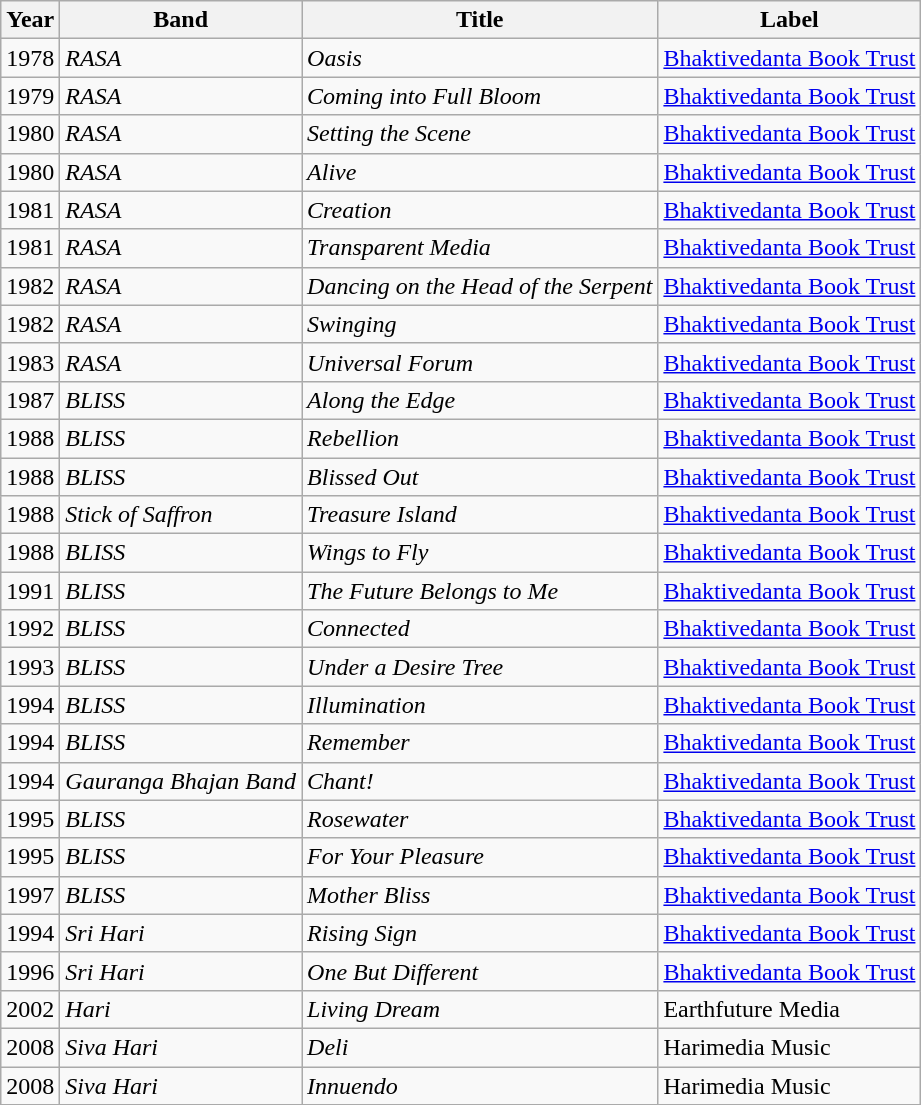<table class="wikitable">
<tr>
<th>Year</th>
<th>Band</th>
<th>Title</th>
<th>Label</th>
</tr>
<tr>
<td>1978</td>
<td><em>RASA</em></td>
<td><em>Oasis</em></td>
<td><a href='#'>Bhaktivedanta Book Trust</a></td>
</tr>
<tr>
<td>1979</td>
<td><em>RASA</em></td>
<td><em>Coming into Full Bloom</em></td>
<td><a href='#'>Bhaktivedanta Book Trust</a></td>
</tr>
<tr>
<td>1980</td>
<td><em>RASA</em></td>
<td><em>Setting the Scene</em></td>
<td><a href='#'>Bhaktivedanta Book Trust</a></td>
</tr>
<tr>
<td>1980</td>
<td><em>RASA</em></td>
<td><em>Alive</em></td>
<td><a href='#'>Bhaktivedanta Book Trust</a></td>
</tr>
<tr>
<td>1981</td>
<td><em>RASA</em></td>
<td><em>Creation</em></td>
<td><a href='#'>Bhaktivedanta Book Trust</a></td>
</tr>
<tr>
<td>1981</td>
<td><em>RASA</em></td>
<td><em>Transparent Media</em></td>
<td><a href='#'>Bhaktivedanta Book Trust</a></td>
</tr>
<tr>
<td>1982</td>
<td><em>RASA</em></td>
<td><em>Dancing on the Head of the Serpent</em></td>
<td><a href='#'>Bhaktivedanta Book Trust</a></td>
</tr>
<tr>
<td>1982</td>
<td><em>RASA</em></td>
<td><em>Swinging</em></td>
<td><a href='#'>Bhaktivedanta Book Trust</a></td>
</tr>
<tr>
<td>1983</td>
<td><em>RASA</em></td>
<td><em>Universal Forum</em></td>
<td><a href='#'>Bhaktivedanta Book Trust</a></td>
</tr>
<tr>
<td>1987</td>
<td><em>BLISS</em></td>
<td><em>Along the Edge</em></td>
<td><a href='#'>Bhaktivedanta Book Trust</a></td>
</tr>
<tr>
<td>1988</td>
<td><em>BLISS</em></td>
<td><em>Rebellion</em></td>
<td><a href='#'>Bhaktivedanta Book Trust</a></td>
</tr>
<tr>
<td>1988</td>
<td><em>BLISS</em></td>
<td><em>Blissed Out</em></td>
<td><a href='#'>Bhaktivedanta Book Trust</a></td>
</tr>
<tr>
<td>1988</td>
<td><em>Stick of Saffron</em></td>
<td><em>Treasure Island</em></td>
<td><a href='#'>Bhaktivedanta Book Trust</a></td>
</tr>
<tr>
<td>1988</td>
<td><em>BLISS</em></td>
<td><em>Wings to Fly</em></td>
<td><a href='#'>Bhaktivedanta Book Trust</a></td>
</tr>
<tr>
<td>1991</td>
<td><em>BLISS</em></td>
<td><em>The Future Belongs to Me</em></td>
<td><a href='#'>Bhaktivedanta Book Trust</a></td>
</tr>
<tr>
<td>1992</td>
<td><em>BLISS</em></td>
<td><em>Connected</em></td>
<td><a href='#'>Bhaktivedanta Book Trust</a></td>
</tr>
<tr>
<td>1993</td>
<td><em>BLISS</em></td>
<td><em>Under a Desire Tree</em></td>
<td><a href='#'>Bhaktivedanta Book Trust</a></td>
</tr>
<tr>
<td>1994</td>
<td><em>BLISS</em></td>
<td><em>Illumination</em></td>
<td><a href='#'>Bhaktivedanta Book Trust</a></td>
</tr>
<tr>
<td>1994</td>
<td><em>BLISS</em></td>
<td><em>Remember</em></td>
<td><a href='#'>Bhaktivedanta Book Trust</a></td>
</tr>
<tr>
<td>1994</td>
<td><em>Gauranga Bhajan Band</em></td>
<td><em>Chant!</em></td>
<td><a href='#'>Bhaktivedanta Book Trust</a></td>
</tr>
<tr>
<td>1995</td>
<td><em>BLISS</em></td>
<td><em>Rosewater</em></td>
<td><a href='#'>Bhaktivedanta Book Trust</a></td>
</tr>
<tr>
<td>1995</td>
<td><em>BLISS</em></td>
<td><em>For Your Pleasure</em></td>
<td><a href='#'>Bhaktivedanta Book Trust</a></td>
</tr>
<tr>
<td>1997</td>
<td><em>BLISS</em></td>
<td><em>Mother Bliss</em></td>
<td><a href='#'>Bhaktivedanta Book Trust</a></td>
</tr>
<tr>
<td>1994</td>
<td><em>Sri Hari</em></td>
<td><em>Rising Sign</em></td>
<td><a href='#'>Bhaktivedanta Book Trust</a></td>
</tr>
<tr>
<td>1996</td>
<td><em>Sri Hari</em></td>
<td><em>One But Different</em></td>
<td><a href='#'>Bhaktivedanta Book Trust</a></td>
</tr>
<tr>
<td>2002</td>
<td><em>Hari</em></td>
<td><em>Living Dream</em></td>
<td>Earthfuture Media</td>
</tr>
<tr>
<td>2008</td>
<td><em>Siva Hari</em></td>
<td><em>Deli</em></td>
<td>Harimedia Music</td>
</tr>
<tr>
<td>2008</td>
<td><em>Siva Hari</em></td>
<td><em>Innuendo</em></td>
<td>Harimedia Music</td>
</tr>
<tr>
</tr>
</table>
